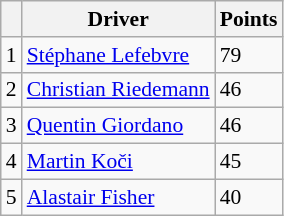<table class="wikitable" style="font-size: 90%;">
<tr>
<th></th>
<th>Driver</th>
<th>Points</th>
</tr>
<tr>
<td>1</td>
<td> <a href='#'>Stéphane Lefebvre</a></td>
<td>79</td>
</tr>
<tr>
<td>2</td>
<td> <a href='#'>Christian Riedemann</a></td>
<td>46</td>
</tr>
<tr>
<td>3</td>
<td> <a href='#'>Quentin Giordano</a></td>
<td>46</td>
</tr>
<tr>
<td>4</td>
<td> <a href='#'>Martin Koči</a></td>
<td>45</td>
</tr>
<tr>
<td>5</td>
<td> <a href='#'>Alastair Fisher</a></td>
<td>40</td>
</tr>
</table>
